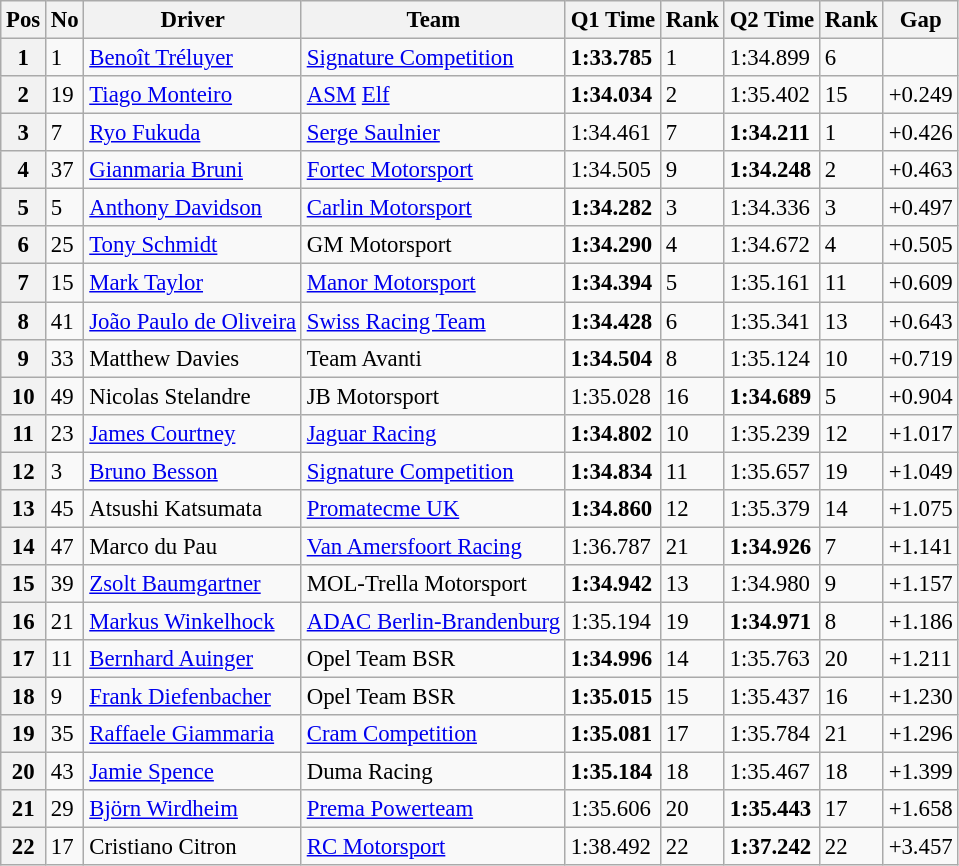<table class="wikitable" style="font-size: 95%">
<tr>
<th>Pos</th>
<th>No</th>
<th>Driver</th>
<th>Team</th>
<th>Q1 Time</th>
<th>Rank</th>
<th>Q2 Time</th>
<th>Rank</th>
<th>Gap</th>
</tr>
<tr>
<th>1</th>
<td>1</td>
<td> <a href='#'>Benoît Tréluyer</a></td>
<td><a href='#'>Signature Competition</a></td>
<td><strong>1:33.785</strong></td>
<td>1</td>
<td>1:34.899</td>
<td>6</td>
<td></td>
</tr>
<tr>
<th>2</th>
<td>19</td>
<td> <a href='#'>Tiago Monteiro</a></td>
<td><a href='#'>ASM</a> <a href='#'>Elf</a></td>
<td><strong>1:34.034</strong></td>
<td>2</td>
<td>1:35.402</td>
<td>15</td>
<td>+0.249</td>
</tr>
<tr>
<th>3</th>
<td>7</td>
<td> <a href='#'>Ryo Fukuda</a></td>
<td><a href='#'>Serge Saulnier</a></td>
<td>1:34.461</td>
<td>7</td>
<td><strong>1:34.211</strong></td>
<td>1</td>
<td>+0.426</td>
</tr>
<tr>
<th>4</th>
<td>37</td>
<td> <a href='#'>Gianmaria Bruni</a></td>
<td><a href='#'>Fortec Motorsport</a></td>
<td>1:34.505</td>
<td>9</td>
<td><strong>1:34.248</strong></td>
<td>2</td>
<td>+0.463</td>
</tr>
<tr>
<th>5</th>
<td>5</td>
<td> <a href='#'>Anthony Davidson</a></td>
<td><a href='#'>Carlin Motorsport</a></td>
<td><strong>1:34.282</strong></td>
<td>3</td>
<td>1:34.336</td>
<td>3</td>
<td>+0.497</td>
</tr>
<tr>
<th>6</th>
<td>25</td>
<td> <a href='#'>Tony Schmidt</a></td>
<td>GM Motorsport</td>
<td><strong>1:34.290</strong></td>
<td>4</td>
<td>1:34.672</td>
<td>4</td>
<td>+0.505</td>
</tr>
<tr>
<th>7</th>
<td>15</td>
<td> <a href='#'>Mark Taylor</a></td>
<td><a href='#'>Manor Motorsport</a></td>
<td><strong>1:34.394</strong></td>
<td>5</td>
<td>1:35.161</td>
<td>11</td>
<td>+0.609</td>
</tr>
<tr>
<th>8</th>
<td>41</td>
<td> <a href='#'>João Paulo de Oliveira</a></td>
<td><a href='#'>Swiss Racing Team</a></td>
<td><strong>1:34.428</strong></td>
<td>6</td>
<td>1:35.341</td>
<td>13</td>
<td>+0.643</td>
</tr>
<tr>
<th>9</th>
<td>33</td>
<td> Matthew Davies</td>
<td>Team Avanti</td>
<td><strong>1:34.504</strong></td>
<td>8</td>
<td>1:35.124</td>
<td>10</td>
<td>+0.719</td>
</tr>
<tr>
<th>10</th>
<td>49</td>
<td> Nicolas Stelandre</td>
<td>JB Motorsport</td>
<td>1:35.028</td>
<td>16</td>
<td><strong>1:34.689</strong></td>
<td>5</td>
<td>+0.904</td>
</tr>
<tr>
<th>11</th>
<td>23</td>
<td> <a href='#'>James Courtney</a></td>
<td><a href='#'>Jaguar Racing</a></td>
<td><strong>1:34.802</strong></td>
<td>10</td>
<td>1:35.239</td>
<td>12</td>
<td>+1.017</td>
</tr>
<tr>
<th>12</th>
<td>3</td>
<td> <a href='#'>Bruno Besson</a></td>
<td><a href='#'>Signature Competition</a></td>
<td><strong>1:34.834</strong></td>
<td>11</td>
<td>1:35.657</td>
<td>19</td>
<td>+1.049</td>
</tr>
<tr>
<th>13</th>
<td>45</td>
<td> Atsushi Katsumata</td>
<td><a href='#'>Promatecme UK</a></td>
<td><strong>1:34.860</strong></td>
<td>12</td>
<td>1:35.379</td>
<td>14</td>
<td>+1.075</td>
</tr>
<tr>
<th>14</th>
<td>47</td>
<td> Marco du Pau</td>
<td><a href='#'>Van Amersfoort Racing</a></td>
<td>1:36.787</td>
<td>21</td>
<td><strong>1:34.926</strong></td>
<td>7</td>
<td>+1.141</td>
</tr>
<tr>
<th>15</th>
<td>39</td>
<td> <a href='#'>Zsolt Baumgartner</a></td>
<td>MOL-Trella Motorsport</td>
<td><strong>1:34.942</strong></td>
<td>13</td>
<td>1:34.980</td>
<td>9</td>
<td>+1.157</td>
</tr>
<tr>
<th>16</th>
<td>21</td>
<td> <a href='#'>Markus Winkelhock</a></td>
<td><a href='#'>ADAC Berlin-Brandenburg</a></td>
<td>1:35.194</td>
<td>19</td>
<td><strong>1:34.971</strong></td>
<td>8</td>
<td>+1.186</td>
</tr>
<tr>
<th>17</th>
<td>11</td>
<td> <a href='#'>Bernhard Auinger</a></td>
<td>Opel Team BSR</td>
<td><strong>1:34.996</strong></td>
<td>14</td>
<td>1:35.763</td>
<td>20</td>
<td>+1.211</td>
</tr>
<tr>
<th>18</th>
<td>9</td>
<td> <a href='#'>Frank Diefenbacher</a></td>
<td>Opel Team BSR</td>
<td><strong>1:35.015</strong></td>
<td>15</td>
<td>1:35.437</td>
<td>16</td>
<td>+1.230</td>
</tr>
<tr>
<th>19</th>
<td>35</td>
<td> <a href='#'>Raffaele Giammaria</a></td>
<td><a href='#'>Cram Competition</a></td>
<td><strong>1:35.081</strong></td>
<td>17</td>
<td>1:35.784</td>
<td>21</td>
<td>+1.296</td>
</tr>
<tr>
<th>20</th>
<td>43</td>
<td> <a href='#'>Jamie Spence</a></td>
<td>Duma Racing</td>
<td><strong>1:35.184</strong></td>
<td>18</td>
<td>1:35.467</td>
<td>18</td>
<td>+1.399</td>
</tr>
<tr>
<th>21</th>
<td>29</td>
<td> <a href='#'>Björn Wirdheim</a></td>
<td><a href='#'>Prema Powerteam</a></td>
<td>1:35.606</td>
<td>20</td>
<td><strong>1:35.443</strong></td>
<td>17</td>
<td>+1.658</td>
</tr>
<tr>
<th>22</th>
<td>17</td>
<td> Cristiano Citron</td>
<td><a href='#'>RC Motorsport</a></td>
<td>1:38.492</td>
<td>22</td>
<td><strong>1:37.242</strong></td>
<td>22</td>
<td>+3.457</td>
</tr>
</table>
